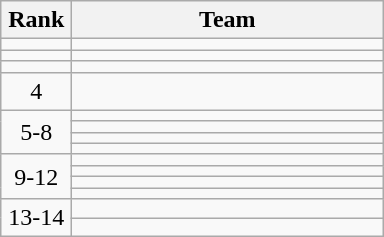<table class="wikitable" style="text-align: center;">
<tr>
<th width=40>Rank</th>
<th width=200>Team</th>
</tr>
<tr>
<td></td>
<td align=left></td>
</tr>
<tr>
<td></td>
<td align=left></td>
</tr>
<tr>
<td></td>
<td align=left></td>
</tr>
<tr>
<td>4</td>
<td align=left></td>
</tr>
<tr>
<td rowspan=4>5-8</td>
<td align=left></td>
</tr>
<tr>
<td align=left></td>
</tr>
<tr>
<td align=left></td>
</tr>
<tr>
<td align=left></td>
</tr>
<tr>
<td rowspan=4>9-12</td>
<td align=left></td>
</tr>
<tr>
<td align=left></td>
</tr>
<tr>
<td align=left></td>
</tr>
<tr>
<td align=left></td>
</tr>
<tr>
<td rowspan=2>13-14</td>
<td align=left></td>
</tr>
<tr>
<td align=left></td>
</tr>
</table>
